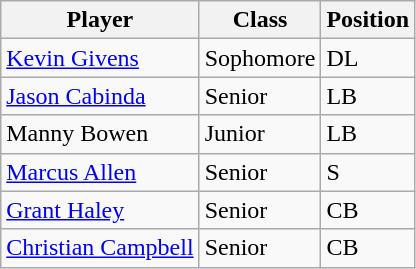<table class="wikitable">
<tr ;>
<th>Player</th>
<th>Class</th>
<th>Position</th>
</tr>
<tr>
<td><a href='#'>Kevin Givens</a></td>
<td>Sophomore</td>
<td>DL</td>
</tr>
<tr>
<td><a href='#'>Jason Cabinda</a></td>
<td>Senior</td>
<td>LB</td>
</tr>
<tr>
<td>Manny Bowen</td>
<td>Junior</td>
<td>LB</td>
</tr>
<tr>
<td><a href='#'>Marcus Allen</a></td>
<td>Senior</td>
<td>S</td>
</tr>
<tr>
<td><a href='#'>Grant Haley</a></td>
<td>Senior</td>
<td>CB</td>
</tr>
<tr>
<td><a href='#'>Christian Campbell</a></td>
<td>Senior</td>
<td>CB</td>
</tr>
</table>
